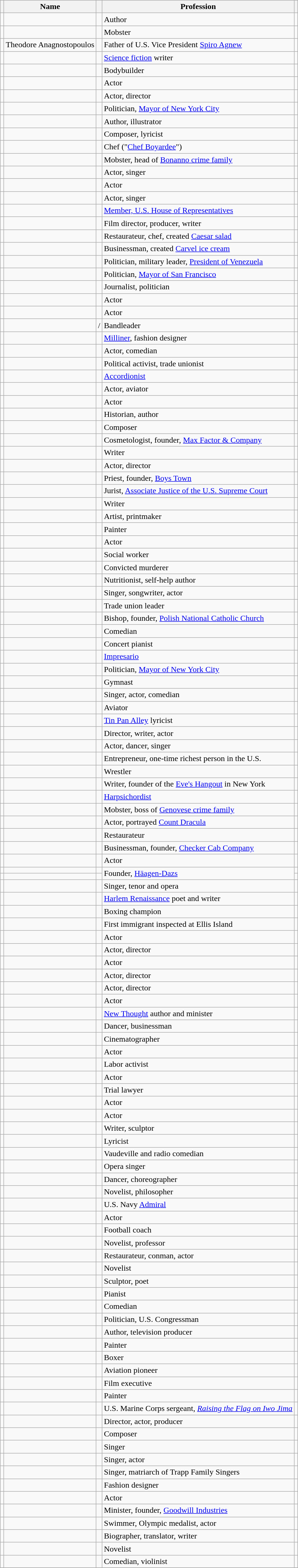<table class="wikitable sortable plainrowheaders">
<tr>
<th scope=col></th>
<th scope=col>Name</th>
<th scope=col></th>
<th scope=col class=unsortable>Profession</th>
<th scope=col class=unsortable></th>
</tr>
<tr>
<td></td>
<td></td>
<td></td>
<td>Author</td>
<td></td>
</tr>
<tr>
<td></td>
<td></td>
<td></td>
<td>Mobster</td>
<td></td>
</tr>
<tr>
<td></td>
<td>Theodore Anagnostopoulos</td>
<td></td>
<td>Father of U.S. Vice President <a href='#'>Spiro Agnew</a></td>
<td></td>
</tr>
<tr>
<td></td>
<td></td>
<td></td>
<td><a href='#'>Science fiction</a> writer</td>
<td></td>
</tr>
<tr>
<td></td>
<td></td>
<td></td>
<td>Bodybuilder</td>
<td></td>
</tr>
<tr>
<td></td>
<td></td>
<td></td>
<td>Actor</td>
<td></td>
</tr>
<tr>
<td></td>
<td></td>
<td></td>
<td>Actor, director</td>
<td></td>
</tr>
<tr>
<td></td>
<td></td>
<td></td>
<td>Politician, <a href='#'>Mayor of New York City</a></td>
<td></td>
</tr>
<tr>
<td></td>
<td></td>
<td></td>
<td>Author, illustrator</td>
<td></td>
</tr>
<tr>
<td></td>
<td></td>
<td></td>
<td>Composer, lyricist</td>
<td></td>
</tr>
<tr>
<td></td>
<td></td>
<td></td>
<td>Chef ("<a href='#'>Chef Boyardee</a>")</td>
<td></td>
</tr>
<tr>
<td></td>
<td></td>
<td></td>
<td>Mobster, head of <a href='#'>Bonanno crime family</a></td>
<td></td>
</tr>
<tr>
<td></td>
<td></td>
<td></td>
<td>Actor, singer</td>
<td></td>
</tr>
<tr>
<td></td>
<td></td>
<td></td>
<td>Actor</td>
<td></td>
</tr>
<tr>
<td></td>
<td></td>
<td></td>
<td>Actor, singer</td>
<td></td>
</tr>
<tr>
<td></td>
<td></td>
<td></td>
<td><a href='#'>Member, U.S. House of Representatives</a></td>
<td></td>
</tr>
<tr>
<td></td>
<td></td>
<td></td>
<td>Film director, producer, writer</td>
<td></td>
</tr>
<tr>
<td></td>
<td></td>
<td></td>
<td>Restaurateur, chef, created <a href='#'>Caesar salad</a></td>
<td></td>
</tr>
<tr>
<td></td>
<td></td>
<td></td>
<td>Businessman, created <a href='#'>Carvel ice cream</a></td>
<td></td>
</tr>
<tr>
<td></td>
<td></td>
<td></td>
<td>Politician, military leader, <a href='#'>President of Venezuela</a></td>
<td></td>
</tr>
<tr>
<td></td>
<td></td>
<td></td>
<td>Politician, <a href='#'>Mayor of San Francisco</a></td>
<td></td>
</tr>
<tr>
<td></td>
<td></td>
<td></td>
<td>Journalist, politician</td>
<td></td>
</tr>
<tr>
<td></td>
<td></td>
<td></td>
<td>Actor</td>
<td></td>
</tr>
<tr>
<td></td>
<td></td>
<td></td>
<td>Actor</td>
<td></td>
</tr>
<tr>
<td></td>
<td></td>
<td>/</td>
<td>Bandleader</td>
<td></td>
</tr>
<tr>
<td></td>
<td></td>
<td></td>
<td><a href='#'>Milliner</a>, fashion designer</td>
<td></td>
</tr>
<tr>
<td></td>
<td></td>
<td></td>
<td>Actor, comedian</td>
<td></td>
</tr>
<tr>
<td></td>
<td></td>
<td></td>
<td>Political activist, trade unionist</td>
<td></td>
</tr>
<tr>
<td></td>
<td></td>
<td></td>
<td><a href='#'>Accordionist</a></td>
<td></td>
</tr>
<tr>
<td></td>
<td></td>
<td></td>
<td>Actor, aviator</td>
<td></td>
</tr>
<tr>
<td></td>
<td></td>
<td></td>
<td>Actor</td>
<td></td>
</tr>
<tr>
<td></td>
<td></td>
<td></td>
<td>Historian, author</td>
<td></td>
</tr>
<tr>
<td></td>
<td></td>
<td></td>
<td>Composer</td>
<td></td>
</tr>
<tr>
<td></td>
<td></td>
<td></td>
<td>Cosmetologist, founder, <a href='#'>Max Factor & Company</a></td>
<td></td>
</tr>
<tr>
<td></td>
<td></td>
<td></td>
<td>Writer</td>
<td></td>
</tr>
<tr>
<td></td>
<td></td>
<td></td>
<td>Actor, director</td>
<td></td>
</tr>
<tr>
<td></td>
<td></td>
<td></td>
<td>Priest, founder, <a href='#'>Boys Town</a></td>
<td></td>
</tr>
<tr>
<td></td>
<td></td>
<td></td>
<td>Jurist, <a href='#'>Associate Justice of the U.S. Supreme Court</a></td>
<td></td>
</tr>
<tr>
<td></td>
<td></td>
<td></td>
<td>Writer</td>
<td></td>
</tr>
<tr>
<td></td>
<td></td>
<td></td>
<td>Artist, printmaker</td>
<td></td>
</tr>
<tr>
<td></td>
<td></td>
<td></td>
<td>Painter</td>
<td></td>
</tr>
<tr>
<td></td>
<td></td>
<td></td>
<td>Actor</td>
<td></td>
</tr>
<tr>
<td></td>
<td></td>
<td></td>
<td>Social worker</td>
<td></td>
</tr>
<tr>
<td></td>
<td></td>
<td></td>
<td>Convicted murderer</td>
<td></td>
</tr>
<tr>
<td></td>
<td></td>
<td></td>
<td>Nutritionist, self-help author</td>
<td></td>
</tr>
<tr>
<td></td>
<td></td>
<td></td>
<td>Singer, songwriter, actor</td>
<td></td>
</tr>
<tr>
<td></td>
<td></td>
<td></td>
<td>Trade union leader</td>
<td></td>
</tr>
<tr>
<td></td>
<td></td>
<td></td>
<td>Bishop, founder, <a href='#'>Polish National Catholic Church</a></td>
<td></td>
</tr>
<tr>
<td></td>
<td></td>
<td></td>
<td>Comedian</td>
<td></td>
</tr>
<tr>
<td></td>
<td></td>
<td></td>
<td>Concert pianist</td>
<td></td>
</tr>
<tr>
<td></td>
<td></td>
<td></td>
<td><a href='#'>Impresario</a></td>
<td></td>
</tr>
<tr>
<td></td>
<td></td>
<td></td>
<td>Politician, <a href='#'>Mayor of New York City</a></td>
<td></td>
</tr>
<tr>
<td></td>
<td></td>
<td></td>
<td>Gymnast</td>
<td></td>
</tr>
<tr>
<td></td>
<td></td>
<td></td>
<td>Singer, actor, comedian</td>
<td></td>
</tr>
<tr>
<td></td>
<td></td>
<td></td>
<td>Aviator</td>
<td></td>
</tr>
<tr>
<td></td>
<td></td>
<td></td>
<td><a href='#'>Tin Pan Alley</a> lyricist</td>
<td></td>
</tr>
<tr>
<td></td>
<td></td>
<td></td>
<td>Director, writer, actor</td>
<td></td>
</tr>
<tr>
<td></td>
<td></td>
<td></td>
<td>Actor, dancer, singer</td>
<td></td>
</tr>
<tr>
<td></td>
<td></td>
<td></td>
<td>Entrepreneur, one-time richest person in the U.S.</td>
<td></td>
</tr>
<tr>
<td></td>
<td></td>
<td></td>
<td>Wrestler</td>
<td></td>
</tr>
<tr>
<td></td>
<td></td>
<td></td>
<td>Writer, founder of the <a href='#'>Eve's Hangout</a> in New York</td>
<td></td>
</tr>
<tr>
<td></td>
<td></td>
<td></td>
<td><a href='#'>Harpsichordist</a></td>
<td></td>
</tr>
<tr>
<td></td>
<td></td>
<td></td>
<td>Mobster, boss of <a href='#'>Genovese crime family</a></td>
<td></td>
</tr>
<tr>
<td></td>
<td></td>
<td></td>
<td>Actor, portrayed <a href='#'>Count Dracula</a></td>
<td></td>
</tr>
<tr>
<td></td>
<td></td>
<td></td>
<td>Restaurateur</td>
<td></td>
</tr>
<tr>
<td></td>
<td></td>
<td></td>
<td>Businessman, founder, <a href='#'>Checker Cab Company</a></td>
<td></td>
</tr>
<tr>
<td></td>
<td></td>
<td></td>
<td>Actor</td>
<td></td>
</tr>
<tr>
<td></td>
<td></td>
<td></td>
<td rowspan=2>Founder, <a href='#'>Häagen-Dazs</a></td>
<td></td>
</tr>
<tr>
<td></td>
<td></td>
<td></td>
<td></td>
</tr>
<tr>
<td></td>
<td></td>
<td></td>
<td>Singer, tenor and opera</td>
<td></td>
</tr>
<tr>
<td></td>
<td></td>
<td></td>
<td><a href='#'>Harlem Renaissance</a> poet and writer</td>
<td></td>
</tr>
<tr>
<td></td>
<td></td>
<td></td>
<td>Boxing champion</td>
<td></td>
</tr>
<tr>
<td></td>
<td></td>
<td></td>
<td>First immigrant inspected at Ellis Island</td>
<td></td>
</tr>
<tr>
<td></td>
<td></td>
<td></td>
<td>Actor</td>
<td></td>
</tr>
<tr>
<td></td>
<td></td>
<td></td>
<td>Actor, director</td>
<td></td>
</tr>
<tr>
<td></td>
<td></td>
<td></td>
<td>Actor</td>
<td></td>
</tr>
<tr>
<td></td>
<td></td>
<td></td>
<td>Actor, director</td>
<td></td>
</tr>
<tr>
<td></td>
<td></td>
<td></td>
<td>Actor, director</td>
<td></td>
</tr>
<tr>
<td></td>
<td></td>
<td></td>
<td>Actor</td>
<td></td>
</tr>
<tr>
<td></td>
<td></td>
<td></td>
<td><a href='#'>New Thought</a> author and minister</td>
<td></td>
</tr>
<tr>
<td></td>
<td></td>
<td></td>
<td>Dancer, businessman</td>
<td></td>
</tr>
<tr>
<td></td>
<td></td>
<td></td>
<td>Cinematographer</td>
<td></td>
</tr>
<tr>
<td></td>
<td></td>
<td></td>
<td>Actor</td>
<td></td>
</tr>
<tr>
<td></td>
<td></td>
<td></td>
<td>Labor activist</td>
<td></td>
</tr>
<tr>
<td></td>
<td></td>
<td></td>
<td>Actor</td>
<td></td>
</tr>
<tr>
<td></td>
<td></td>
<td></td>
<td>Trial lawyer</td>
<td></td>
</tr>
<tr>
<td></td>
<td></td>
<td></td>
<td>Actor</td>
<td></td>
</tr>
<tr>
<td></td>
<td></td>
<td></td>
<td>Actor</td>
<td></td>
</tr>
<tr>
<td></td>
<td></td>
<td></td>
<td>Writer, sculptor</td>
<td></td>
</tr>
<tr>
<td></td>
<td></td>
<td></td>
<td>Lyricist</td>
<td></td>
</tr>
<tr>
<td></td>
<td></td>
<td></td>
<td>Vaudeville and radio comedian</td>
<td></td>
</tr>
<tr>
<td></td>
<td></td>
<td></td>
<td>Opera singer</td>
<td></td>
</tr>
<tr>
<td></td>
<td></td>
<td></td>
<td>Dancer, choreographer</td>
<td></td>
</tr>
<tr>
<td></td>
<td></td>
<td></td>
<td>Novelist, philosopher</td>
<td></td>
</tr>
<tr>
<td></td>
<td></td>
<td></td>
<td>U.S. Navy <a href='#'>Admiral</a></td>
<td></td>
</tr>
<tr>
<td></td>
<td></td>
<td></td>
<td>Actor</td>
<td></td>
</tr>
<tr>
<td></td>
<td></td>
<td></td>
<td>Football coach</td>
<td></td>
</tr>
<tr>
<td></td>
<td></td>
<td></td>
<td>Novelist, professor</td>
<td></td>
</tr>
<tr>
<td></td>
<td></td>
<td></td>
<td>Restaurateur, conman, actor</td>
<td></td>
</tr>
<tr>
<td></td>
<td></td>
<td></td>
<td>Novelist</td>
<td></td>
</tr>
<tr>
<td></td>
<td></td>
<td></td>
<td>Sculptor, poet</td>
<td></td>
</tr>
<tr>
<td></td>
<td></td>
<td></td>
<td>Pianist</td>
<td></td>
</tr>
<tr>
<td></td>
<td></td>
<td></td>
<td>Comedian</td>
<td></td>
</tr>
<tr>
<td></td>
<td></td>
<td></td>
<td>Politician, U.S. Congressman</td>
<td></td>
</tr>
<tr>
<td></td>
<td></td>
<td></td>
<td>Author, television producer</td>
<td></td>
</tr>
<tr>
<td></td>
<td></td>
<td></td>
<td>Painter</td>
<td></td>
</tr>
<tr>
<td></td>
<td></td>
<td></td>
<td>Boxer</td>
<td></td>
</tr>
<tr>
<td></td>
<td></td>
<td></td>
<td>Aviation pioneer</td>
<td></td>
</tr>
<tr>
<td></td>
<td></td>
<td></td>
<td>Film executive</td>
<td></td>
</tr>
<tr>
<td></td>
<td></td>
<td></td>
<td>Painter</td>
<td></td>
</tr>
<tr>
<td></td>
<td></td>
<td></td>
<td>U.S. Marine Corps sergeant, <em><a href='#'>Raising the Flag on Iwo Jima</a></em></td>
<td></td>
</tr>
<tr>
<td></td>
<td></td>
<td></td>
<td>Director, actor, producer</td>
<td></td>
</tr>
<tr>
<td></td>
<td></td>
<td></td>
<td>Composer</td>
<td></td>
</tr>
<tr>
<td></td>
<td></td>
<td></td>
<td>Singer</td>
<td></td>
</tr>
<tr>
<td></td>
<td></td>
<td></td>
<td>Singer, actor</td>
<td></td>
</tr>
<tr>
<td></td>
<td></td>
<td></td>
<td>Singer, matriarch of Trapp Family Singers</td>
<td></td>
</tr>
<tr>
<td></td>
<td></td>
<td></td>
<td>Fashion designer</td>
<td></td>
</tr>
<tr>
<td></td>
<td></td>
<td></td>
<td>Actor</td>
<td></td>
</tr>
<tr>
<td></td>
<td></td>
<td></td>
<td>Minister, founder, <a href='#'>Goodwill Industries</a></td>
<td></td>
</tr>
<tr>
<td></td>
<td></td>
<td></td>
<td>Swimmer, Olympic medalist, actor</td>
<td></td>
</tr>
<tr>
<td></td>
<td></td>
<td></td>
<td>Biographer, translator, writer</td>
<td></td>
</tr>
<tr>
<td></td>
<td></td>
<td></td>
<td>Novelist</td>
<td></td>
</tr>
<tr>
<td></td>
<td></td>
<td></td>
<td>Comedian, violinist</td>
<td></td>
</tr>
<tr>
</tr>
</table>
